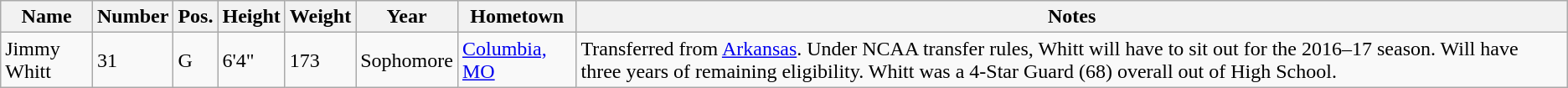<table class="wikitable sortable" border="1">
<tr>
<th>Name</th>
<th>Number</th>
<th>Pos.</th>
<th>Height</th>
<th>Weight</th>
<th>Year</th>
<th>Hometown</th>
<th class="unsortable">Notes</th>
</tr>
<tr>
<td>Jimmy Whitt</td>
<td>31</td>
<td>G</td>
<td>6'4"</td>
<td>173</td>
<td>Sophomore</td>
<td><a href='#'>Columbia, MO</a></td>
<td>Transferred from <a href='#'>Arkansas</a>. Under NCAA transfer rules, Whitt will have to sit out for the 2016–17 season. Will have three years of remaining eligibility. Whitt was a 4-Star Guard (68) overall out of High School.</td>
</tr>
</table>
